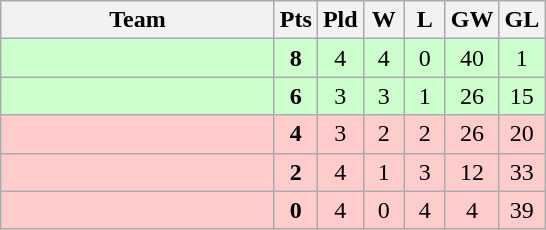<table class=wikitable style="text-align:center">
<tr>
<th width=175>Team</th>
<th width=20>Pts</th>
<th width=20>Pld</th>
<th width=20>W</th>
<th width=20>L</th>
<th width=20>GW</th>
<th width=20>GL</th>
</tr>
<tr bgcolor=ccffcc>
<td style="text-align:left"></td>
<td><strong>8</strong></td>
<td>4</td>
<td>4</td>
<td>0</td>
<td>40</td>
<td>1</td>
</tr>
<tr bgcolor=ccffcc>
<td style="text-align:left"></td>
<td><strong>6</strong></td>
<td>3</td>
<td>3</td>
<td>1</td>
<td>26</td>
<td>15</td>
</tr>
<tr bgcolor=ffcccc>
<td style="text-align:left"></td>
<td><strong>4</strong></td>
<td>3</td>
<td>2</td>
<td>2</td>
<td>26</td>
<td>20</td>
</tr>
<tr bgcolor=ffcccc>
<td style="text-align:left"></td>
<td><strong>2</strong></td>
<td>4</td>
<td>1</td>
<td>3</td>
<td>12</td>
<td>33</td>
</tr>
<tr bgcolor=ffcccc>
<td style="text-align:left"></td>
<td><strong>0</strong></td>
<td>4</td>
<td>0</td>
<td>4</td>
<td>4</td>
<td>39</td>
</tr>
</table>
